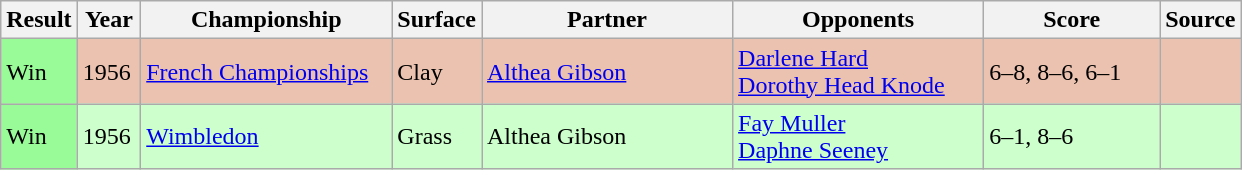<table class="sortable wikitable">
<tr>
<th style="width:40px">Result</th>
<th style="width:35px">Year</th>
<th style="width:160px">Championship</th>
<th style="width:50px">Surface</th>
<th style="width:160px">Partner</th>
<th style="width:160px">Opponents</th>
<th style="width:110px" class="unsortable">Score</th>
<th style="width:20px">Source</th>
</tr>
<tr style="background:#ebc2af;">
<td style="background:#98fb98;">Win</td>
<td>1956</td>
<td><a href='#'>French Championships</a></td>
<td>Clay</td>
<td> <a href='#'>Althea Gibson</a></td>
<td> <a href='#'>Darlene Hard</a> <br>  <a href='#'>Dorothy Head Knode</a></td>
<td>6–8, 8–6, 6–1</td>
<td></td>
</tr>
<tr style="background:#cfc;">
<td style="background:#98fb98;">Win</td>
<td>1956</td>
<td><a href='#'>Wimbledon</a></td>
<td>Grass</td>
<td> Althea Gibson</td>
<td> <a href='#'>Fay Muller</a><br>  <a href='#'>Daphne Seeney</a></td>
<td>6–1, 8–6</td>
<td></td>
</tr>
</table>
